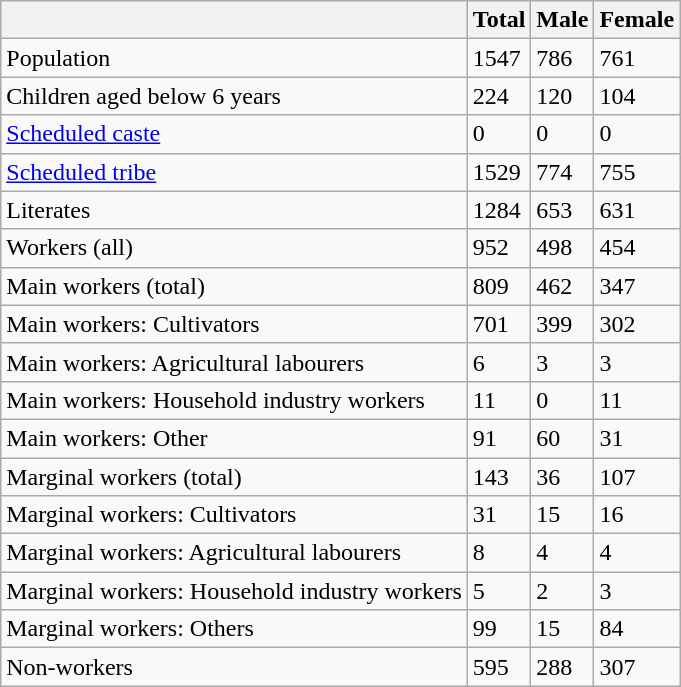<table class="wikitable sortable">
<tr>
<th></th>
<th>Total</th>
<th>Male</th>
<th>Female</th>
</tr>
<tr>
<td>Population</td>
<td>1547</td>
<td>786</td>
<td>761</td>
</tr>
<tr>
<td>Children aged below 6 years</td>
<td>224</td>
<td>120</td>
<td>104</td>
</tr>
<tr>
<td><a href='#'>Scheduled caste</a></td>
<td>0</td>
<td>0</td>
<td>0</td>
</tr>
<tr>
<td><a href='#'>Scheduled tribe</a></td>
<td>1529</td>
<td>774</td>
<td>755</td>
</tr>
<tr>
<td>Literates</td>
<td>1284</td>
<td>653</td>
<td>631</td>
</tr>
<tr>
<td>Workers (all)</td>
<td>952</td>
<td>498</td>
<td>454</td>
</tr>
<tr>
<td>Main workers (total)</td>
<td>809</td>
<td>462</td>
<td>347</td>
</tr>
<tr>
<td>Main workers: Cultivators</td>
<td>701</td>
<td>399</td>
<td>302</td>
</tr>
<tr>
<td>Main workers: Agricultural labourers</td>
<td>6</td>
<td>3</td>
<td>3</td>
</tr>
<tr>
<td>Main workers: Household industry workers</td>
<td>11</td>
<td>0</td>
<td>11</td>
</tr>
<tr>
<td>Main workers: Other</td>
<td>91</td>
<td>60</td>
<td>31</td>
</tr>
<tr>
<td>Marginal workers (total)</td>
<td>143</td>
<td>36</td>
<td>107</td>
</tr>
<tr>
<td>Marginal workers: Cultivators</td>
<td>31</td>
<td>15</td>
<td>16</td>
</tr>
<tr>
<td>Marginal workers: Agricultural labourers</td>
<td>8</td>
<td>4</td>
<td>4</td>
</tr>
<tr>
<td>Marginal workers: Household industry workers</td>
<td>5</td>
<td>2</td>
<td>3</td>
</tr>
<tr>
<td>Marginal workers: Others</td>
<td>99</td>
<td>15</td>
<td>84</td>
</tr>
<tr>
<td>Non-workers</td>
<td>595</td>
<td>288</td>
<td>307</td>
</tr>
</table>
